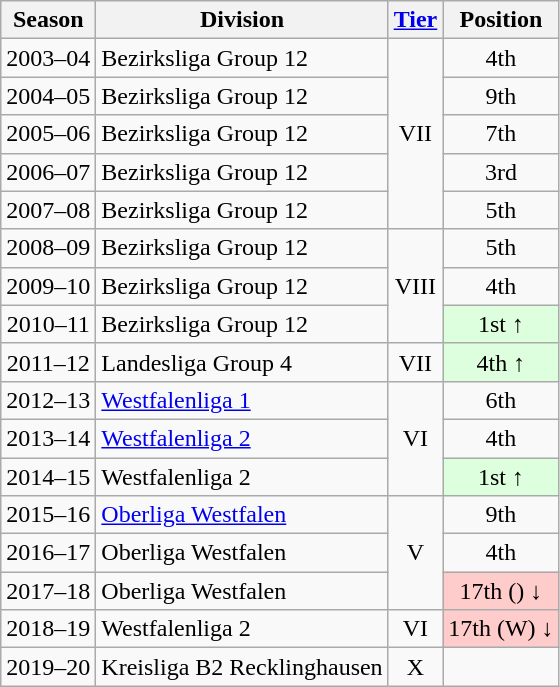<table class="wikitable">
<tr>
<th>Season</th>
<th>Division</th>
<th><a href='#'>Tier</a></th>
<th>Position</th>
</tr>
<tr align="center">
<td>2003–04</td>
<td align="left">Bezirksliga Group 12</td>
<td rowspan=5>VII</td>
<td>4th</td>
</tr>
<tr align="center">
<td>2004–05</td>
<td align="left">Bezirksliga Group 12</td>
<td>9th</td>
</tr>
<tr align="center">
<td>2005–06</td>
<td align="left">Bezirksliga Group 12</td>
<td>7th</td>
</tr>
<tr align="center">
<td>2006–07</td>
<td align="left">Bezirksliga Group 12</td>
<td>3rd</td>
</tr>
<tr align="center">
<td>2007–08</td>
<td align="left">Bezirksliga Group 12</td>
<td>5th</td>
</tr>
<tr align="center">
<td>2008–09</td>
<td align="left">Bezirksliga Group 12</td>
<td rowspan=3>VIII</td>
<td>5th</td>
</tr>
<tr align="center">
<td>2009–10</td>
<td align="left">Bezirksliga Group 12</td>
<td>4th</td>
</tr>
<tr align="center">
<td>2010–11</td>
<td align="left">Bezirksliga Group 12</td>
<td style="background:#ddffdd">1st ↑</td>
</tr>
<tr align="center">
<td>2011–12</td>
<td align="left">Landesliga Group 4</td>
<td>VII</td>
<td style="background:#ddffdd">4th ↑</td>
</tr>
<tr align="center">
<td>2012–13</td>
<td align="left"><a href='#'>Westfalenliga 1</a></td>
<td rowspan=3>VI</td>
<td>6th</td>
</tr>
<tr align="center">
<td>2013–14</td>
<td align="left"><a href='#'>Westfalenliga 2</a></td>
<td>4th</td>
</tr>
<tr align="center">
<td>2014–15</td>
<td align="left">Westfalenliga 2</td>
<td style="background:#ddffdd">1st ↑</td>
</tr>
<tr align="center">
<td>2015–16</td>
<td align="left"><a href='#'>Oberliga Westfalen</a></td>
<td rowspan=3>V</td>
<td>9th</td>
</tr>
<tr align="center">
<td>2016–17</td>
<td align="left">Oberliga Westfalen</td>
<td>4th</td>
</tr>
<tr align="center">
<td>2017–18</td>
<td align="left">Oberliga Westfalen</td>
<td style="background:#ffcccc">17th () ↓</td>
</tr>
<tr align="center">
<td>2018–19</td>
<td align="left">Westfalenliga 2</td>
<td>VI</td>
<td style="background:#ffcccc">17th (W) ↓</td>
</tr>
<tr align="center">
<td>2019–20</td>
<td align="left">Kreisliga B2 Recklinghausen</td>
<td>X</td>
<td></td>
</tr>
</table>
